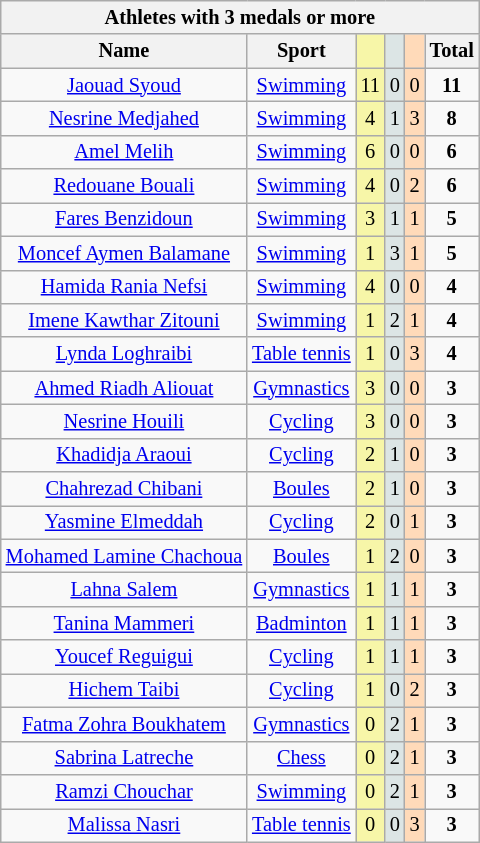<table class=wikitable style="font-size:85%; text-align:center">
<tr>
<th colspan=6>Athletes with 3 medals or more</th>
</tr>
<tr>
<th>Name</th>
<th>Sport</th>
<td bgcolor=F7F6A8></td>
<td bgcolor=DCE5E5></td>
<td bgcolor=FFDAB9></td>
<th>Total</th>
</tr>
<tr>
<td><a href='#'>Jaouad Syoud</a></td>
<td><a href='#'>Swimming</a></td>
<td bgcolor=F7F6A8>11</td>
<td bgcolor=DCE5E5>0</td>
<td bgcolor=FFDAB9>0</td>
<td><strong>11</strong></td>
</tr>
<tr>
<td><a href='#'>Nesrine Medjahed</a></td>
<td><a href='#'>Swimming</a></td>
<td bgcolor=F7F6A8>4</td>
<td bgcolor=DCE5E5>1</td>
<td bgcolor=FFDAB9>3</td>
<td><strong>8</strong></td>
</tr>
<tr>
<td><a href='#'>Amel Melih</a></td>
<td><a href='#'>Swimming</a></td>
<td bgcolor=F7F6A8>6</td>
<td bgcolor=DCE5E5>0</td>
<td bgcolor=FFDAB9>0</td>
<td><strong>6</strong></td>
</tr>
<tr>
<td><a href='#'>Redouane Bouali</a></td>
<td><a href='#'>Swimming</a></td>
<td bgcolor=F7F6A8>4</td>
<td bgcolor=DCE5E5>0</td>
<td bgcolor=FFDAB9>2</td>
<td><strong>6</strong></td>
</tr>
<tr>
<td><a href='#'>Fares Benzidoun</a></td>
<td><a href='#'>Swimming</a></td>
<td bgcolor=F7F6A8>3</td>
<td bgcolor=DCE5E5>1</td>
<td bgcolor=FFDAB9>1</td>
<td><strong>5</strong></td>
</tr>
<tr>
<td><a href='#'>Moncef Aymen Balamane</a></td>
<td><a href='#'>Swimming</a></td>
<td bgcolor=F7F6A8>1</td>
<td bgcolor=DCE5E5>3</td>
<td bgcolor=FFDAB9>1</td>
<td><strong>5</strong></td>
</tr>
<tr>
<td><a href='#'>Hamida Rania Nefsi</a></td>
<td><a href='#'>Swimming</a></td>
<td bgcolor=F7F6A8>4</td>
<td bgcolor=DCE5E5>0</td>
<td bgcolor=FFDAB9>0</td>
<td><strong>4</strong></td>
</tr>
<tr>
<td><a href='#'>Imene Kawthar Zitouni</a></td>
<td><a href='#'>Swimming</a></td>
<td bgcolor=F7F6A8>1</td>
<td bgcolor=DCE5E5>2</td>
<td bgcolor=FFDAB9>1</td>
<td><strong>4</strong></td>
</tr>
<tr>
<td><a href='#'>Lynda Loghraibi</a></td>
<td><a href='#'>Table tennis</a></td>
<td bgcolor=F7F6A8>1</td>
<td bgcolor=DCE5E5>0</td>
<td bgcolor=FFDAB9>3</td>
<td><strong>4</strong></td>
</tr>
<tr>
<td><a href='#'>Ahmed Riadh Aliouat</a></td>
<td><a href='#'>Gymnastics</a></td>
<td bgcolor=F7F6A8>3</td>
<td bgcolor=DCE5E5>0</td>
<td bgcolor=FFDAB9>0</td>
<td><strong>3</strong></td>
</tr>
<tr>
<td><a href='#'>Nesrine Houili</a></td>
<td><a href='#'>Cycling</a></td>
<td bgcolor=F7F6A8>3</td>
<td bgcolor=DCE5E5>0</td>
<td bgcolor=FFDAB9>0</td>
<td><strong>3</strong></td>
</tr>
<tr>
<td><a href='#'>Khadidja Araoui</a></td>
<td><a href='#'>Cycling</a></td>
<td bgcolor=F7F6A8>2</td>
<td bgcolor=DCE5E5>1</td>
<td bgcolor=FFDAB9>0</td>
<td><strong>3</strong></td>
</tr>
<tr>
<td><a href='#'>Chahrezad Chibani</a></td>
<td><a href='#'>Boules</a></td>
<td bgcolor=F7F6A8>2</td>
<td bgcolor=DCE5E5>1</td>
<td bgcolor=FFDAB9>0</td>
<td><strong>3</strong></td>
</tr>
<tr>
<td><a href='#'>Yasmine Elmeddah</a></td>
<td><a href='#'>Cycling</a></td>
<td bgcolor=F7F6A8>2</td>
<td bgcolor=DCE5E5>0</td>
<td bgcolor=FFDAB9>1</td>
<td><strong>3</strong></td>
</tr>
<tr>
<td><a href='#'>Mohamed Lamine Chachoua</a></td>
<td><a href='#'>Boules</a></td>
<td bgcolor=F7F6A8>1</td>
<td bgcolor=DCE5E5>2</td>
<td bgcolor=FFDAB9>0</td>
<td><strong>3</strong></td>
</tr>
<tr>
<td><a href='#'>Lahna Salem</a></td>
<td><a href='#'>Gymnastics</a></td>
<td bgcolor=F7F6A8>1</td>
<td bgcolor=DCE5E5>1</td>
<td bgcolor=FFDAB9>1</td>
<td><strong>3</strong></td>
</tr>
<tr>
<td><a href='#'>Tanina Mammeri</a></td>
<td><a href='#'>Badminton</a></td>
<td bgcolor=F7F6A8>1</td>
<td bgcolor=DCE5E5>1</td>
<td bgcolor=FFDAB9>1</td>
<td><strong>3</strong></td>
</tr>
<tr>
<td><a href='#'>Youcef Reguigui</a></td>
<td><a href='#'>Cycling</a></td>
<td bgcolor=F7F6A8>1</td>
<td bgcolor=DCE5E5>1</td>
<td bgcolor=FFDAB9>1</td>
<td><strong>3</strong></td>
</tr>
<tr>
<td><a href='#'>Hichem Taibi</a></td>
<td><a href='#'>Cycling</a></td>
<td bgcolor=F7F6A8>1</td>
<td bgcolor=DCE5E5>0</td>
<td bgcolor=FFDAB9>2</td>
<td><strong>3</strong></td>
</tr>
<tr>
<td><a href='#'>Fatma Zohra Boukhatem</a></td>
<td><a href='#'>Gymnastics</a></td>
<td bgcolor=F7F6A8>0</td>
<td bgcolor=DCE5E5>2</td>
<td bgcolor=FFDAB9>1</td>
<td><strong>3</strong></td>
</tr>
<tr>
<td><a href='#'>Sabrina Latreche</a></td>
<td><a href='#'>Chess</a></td>
<td bgcolor=F7F6A8>0</td>
<td bgcolor=DCE5E5>2</td>
<td bgcolor=FFDAB9>1</td>
<td><strong>3</strong></td>
</tr>
<tr>
<td><a href='#'>Ramzi Chouchar</a></td>
<td><a href='#'>Swimming</a></td>
<td bgcolor=F7F6A8>0</td>
<td bgcolor=DCE5E5>2</td>
<td bgcolor=FFDAB9>1</td>
<td><strong>3</strong></td>
</tr>
<tr>
<td><a href='#'>Malissa Nasri</a></td>
<td><a href='#'>Table tennis</a></td>
<td bgcolor=F7F6A8>0</td>
<td bgcolor=DCE5E5>0</td>
<td bgcolor=FFDAB9>3</td>
<td><strong>3</strong></td>
</tr>
</table>
